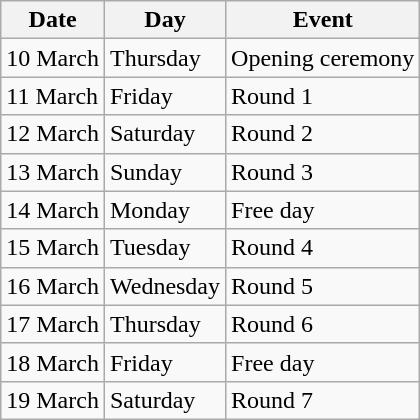<table class="wikitable">
<tr>
<th>Date</th>
<th>Day</th>
<th>Event</th>
</tr>
<tr>
<td>10 March</td>
<td>Thursday</td>
<td>Opening ceremony</td>
</tr>
<tr>
<td>11 March</td>
<td>Friday</td>
<td>Round 1</td>
</tr>
<tr>
<td>12 March</td>
<td>Saturday</td>
<td>Round 2</td>
</tr>
<tr>
<td>13 March</td>
<td>Sunday</td>
<td>Round 3</td>
</tr>
<tr>
<td>14 March</td>
<td>Monday</td>
<td>Free day</td>
</tr>
<tr>
<td>15 March</td>
<td>Tuesday</td>
<td>Round 4</td>
</tr>
<tr>
<td>16 March</td>
<td>Wednesday</td>
<td>Round 5</td>
</tr>
<tr>
<td>17 March</td>
<td>Thursday</td>
<td>Round 6</td>
</tr>
<tr>
<td>18 March</td>
<td>Friday</td>
<td>Free day</td>
</tr>
<tr>
<td>19 March</td>
<td>Saturday</td>
<td>Round 7</td>
</tr>
</table>
